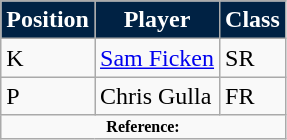<table class="wikitable">
<tr>
<th style="background:#024; color:#fff;">Position</th>
<th style="background:#024; color:#fff;">Player</th>
<th style="background:#024; color:#fff;">Class</th>
</tr>
<tr>
<td>K</td>
<td><a href='#'>Sam Ficken</a></td>
<td>SR</td>
</tr>
<tr>
<td>P</td>
<td>Chris Gulla</td>
<td>FR</td>
</tr>
<tr>
<td colspan="3" style="font-size:8pt; text-align:center;"><strong>Reference:</strong></td>
</tr>
</table>
